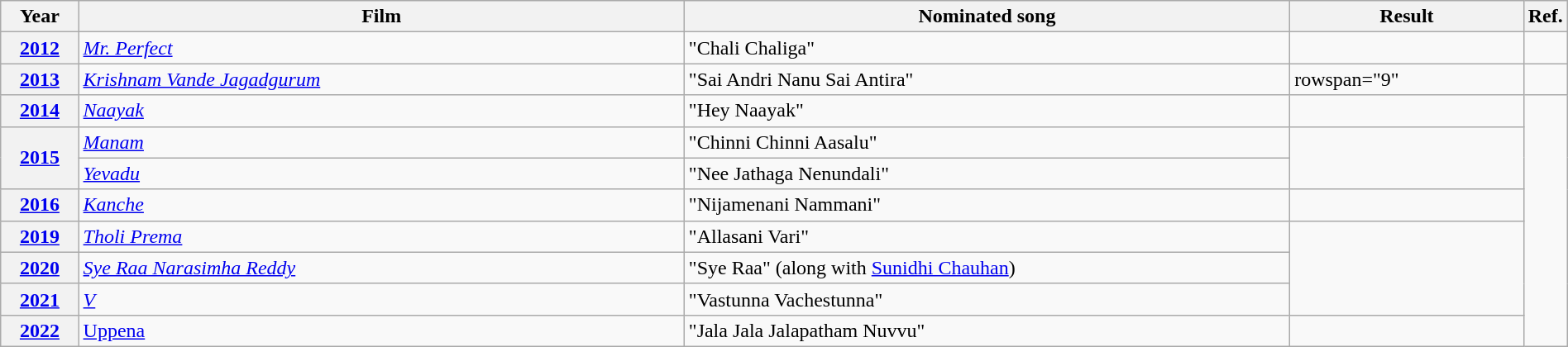<table class="wikitable plainrowheaders" width="100%" textcolor:#000;">
<tr>
<th scope="col" width=5%><strong>Year</strong></th>
<th scope="col" width=39%><strong>Film</strong></th>
<th scope="col" width=39%><strong>Nominated song</strong></th>
<th scope="col" width=15%><strong>Result</strong></th>
<th scope="col" width=2%><strong>Ref.</strong></th>
</tr>
<tr>
<th scope="row"><a href='#'>2012</a></th>
<td><em><a href='#'>Mr. Perfect</a></em></td>
<td>"Chali Chaliga"</td>
<td></td>
<td></td>
</tr>
<tr>
<th scope="row"><a href='#'>2013</a></th>
<td><em><a href='#'>Krishnam Vande Jagadgurum</a></em></td>
<td>"Sai Andri Nanu Sai Antira"</td>
<td>rowspan="9" </td>
<td></td>
</tr>
<tr>
<th scope="row"><a href='#'>2014</a></th>
<td><em><a href='#'>Naayak</a></em></td>
<td>"Hey Naayak"</td>
<td></td>
</tr>
<tr>
<th scope="row" rowspan="2"><a href='#'>2015</a></th>
<td><em><a href='#'>Manam</a></em></td>
<td>"Chinni Chinni Aasalu"</td>
<td rowspan="2"></td>
</tr>
<tr>
<td><em><a href='#'>Yevadu</a></em></td>
<td>"Nee Jathaga Nenundali"</td>
</tr>
<tr>
<th scope="row"><a href='#'>2016</a></th>
<td><em><a href='#'>Kanche</a></em></td>
<td>"Nijamenani Nammani"</td>
<td></td>
</tr>
<tr>
<th scope="row"><a href='#'>2019</a></th>
<td><em><a href='#'>Tholi Prema</a></em></td>
<td>"Allasani Vari"</td>
<td rowspan="3"></td>
</tr>
<tr>
<th scope="row"><a href='#'>2020</a></th>
<td><em><a href='#'>Sye Raa Narasimha Reddy</a></em></td>
<td>"Sye Raa" (along with <a href='#'>Sunidhi Chauhan</a>)</td>
</tr>
<tr>
<th scope="row"><a href='#'>2021</a></th>
<td><em><a href='#'>V</a></em></td>
<td>"Vastunna Vachestunna"</td>
</tr>
<tr>
<th scope="row"><a href='#'>2022</a></th>
<td><a href='#'>Uppena</a></td>
<td>"Jala Jala Jalapatham Nuvvu"</td>
<td></td>
</tr>
</table>
